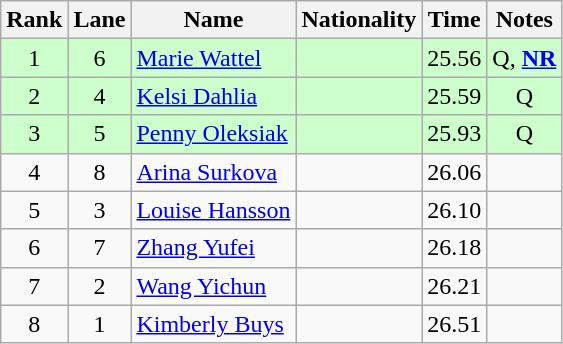<table class="wikitable sortable" style="text-align:center">
<tr>
<th>Rank</th>
<th>Lane</th>
<th>Name</th>
<th>Nationality</th>
<th>Time</th>
<th>Notes</th>
</tr>
<tr bgcolor=ccffcc>
<td>1</td>
<td>6</td>
<td align=left><a href='#'>Marie Wattel</a></td>
<td align=left></td>
<td>25.56</td>
<td>Q, <strong><a href='#'>NR</a></strong></td>
</tr>
<tr bgcolor=ccffcc>
<td>2</td>
<td>4</td>
<td align=left><a href='#'>Kelsi Dahlia</a></td>
<td align=left></td>
<td>25.59</td>
<td>Q</td>
</tr>
<tr bgcolor=ccffcc>
<td>3</td>
<td>5</td>
<td align=left><a href='#'>Penny Oleksiak</a></td>
<td align=left></td>
<td>25.93</td>
<td>Q</td>
</tr>
<tr>
<td>4</td>
<td>8</td>
<td align=left><a href='#'>Arina Surkova</a></td>
<td align=left></td>
<td>26.06</td>
<td></td>
</tr>
<tr>
<td>5</td>
<td>3</td>
<td align=left><a href='#'>Louise Hansson</a></td>
<td align=left></td>
<td>26.10</td>
<td></td>
</tr>
<tr>
<td>6</td>
<td>7</td>
<td align=left><a href='#'>Zhang Yufei</a></td>
<td align=left></td>
<td>26.18</td>
<td></td>
</tr>
<tr>
<td>7</td>
<td>2</td>
<td align=left><a href='#'>Wang Yichun</a></td>
<td align=left></td>
<td>26.21</td>
<td></td>
</tr>
<tr>
<td>8</td>
<td>1</td>
<td align=left><a href='#'>Kimberly Buys</a></td>
<td align=left></td>
<td>26.51</td>
<td></td>
</tr>
</table>
